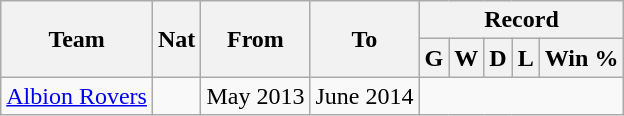<table class="wikitable" style="text-align: center">
<tr>
<th rowspan="2">Team</th>
<th rowspan="2">Nat</th>
<th rowspan="2">From</th>
<th rowspan="2">To</th>
<th colspan="5">Record</th>
</tr>
<tr>
<th>G</th>
<th>W</th>
<th>D</th>
<th>L</th>
<th>Win %</th>
</tr>
<tr>
<td align=left><a href='#'>Albion Rovers</a></td>
<td></td>
<td align=left>May 2013</td>
<td align=left>June 2014<br></td>
</tr>
</table>
